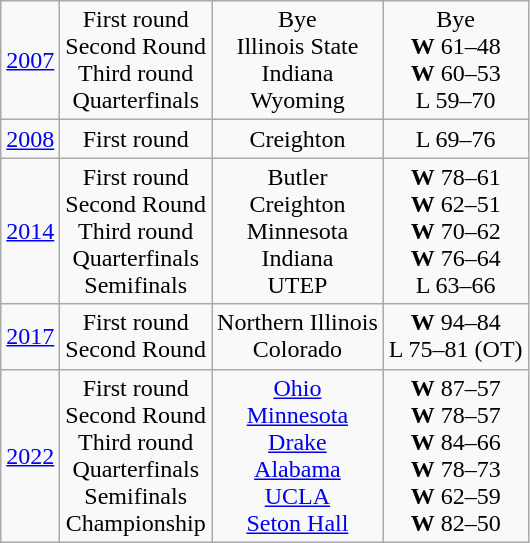<table class="wikitable">
<tr align="center">
<td><a href='#'>2007</a></td>
<td>First round <br> Second Round <br> Third round <br> Quarterfinals</td>
<td>Bye <br> Illinois State <br> Indiana <br> Wyoming</td>
<td>Bye <br> <strong>W</strong> 61–48 <br> <strong>W</strong> 60–53 <br> L 59–70</td>
</tr>
<tr align="center">
<td><a href='#'>2008</a></td>
<td>First round</td>
<td>Creighton</td>
<td>L 69–76</td>
</tr>
<tr align="center">
<td><a href='#'>2014</a></td>
<td>First round <br> Second Round <br> Third round <br> Quarterfinals <br> Semifinals</td>
<td>Butler <br> Creighton <br> Minnesota <br> Indiana <br> UTEP</td>
<td><strong>W</strong> 78–61 <br> <strong>W</strong> 62–51 <br> <strong>W</strong> 70–62 <br> <strong>W</strong> 76–64 <br> L 63–66</td>
</tr>
<tr align="center">
<td><a href='#'>2017</a></td>
<td>First round  <br> Second Round</td>
<td>Northern Illinois <br> Colorado</td>
<td><strong>W</strong> 94–84 <br> L 75–81 (OT)</td>
</tr>
<tr align="center">
<td><a href='#'>2022</a></td>
<td>First round <br> Second Round <br> Third round <br> Quarterfinals <br> Semifinals <br> Championship</td>
<td><a href='#'>Ohio</a> <br> <a href='#'>Minnesota</a> <br> <a href='#'>Drake</a> <br> <a href='#'>Alabama</a> <br> <a href='#'>UCLA</a> <br> <a href='#'>Seton Hall</a></td>
<td><strong>W</strong> 87–57 <br> <strong>W</strong> 78–57 <br> <strong>W</strong> 84–66 <br> <strong>W</strong> 78–73 <br> <strong>W</strong> 62–59 <br> <strong>W</strong> 82–50 <br></td>
</tr>
</table>
